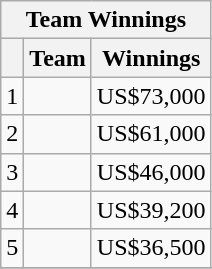<table class="wikitable">
<tr>
<th colspan="3">Team Winnings</th>
</tr>
<tr>
<th></th>
<th>Team</th>
<th>Winnings</th>
</tr>
<tr>
<td>1</td>
<td><br></td>
<td>US$73,000</td>
</tr>
<tr>
<td>2</td>
<td><br></td>
<td>US$61,000</td>
</tr>
<tr>
<td>3</td>
<td><br></td>
<td>US$46,000</td>
</tr>
<tr>
<td>4</td>
<td><br></td>
<td>US$39,200</td>
</tr>
<tr>
<td>5</td>
<td><br></td>
<td>US$36,500</td>
</tr>
<tr>
</tr>
</table>
